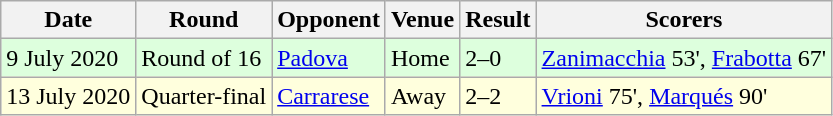<table class="wikitable" style="text-align:left">
<tr>
<th>Date</th>
<th>Round</th>
<th>Opponent</th>
<th>Venue</th>
<th>Result</th>
<th>Scorers</th>
</tr>
<tr style="background:#ddffdd">
<td>9 July 2020</td>
<td>Round of 16</td>
<td><a href='#'>Padova</a></td>
<td>Home</td>
<td>2–0</td>
<td><a href='#'>Zanimacchia</a> 53', <a href='#'>Frabotta</a> 67'</td>
</tr>
<tr style="background:#ffffdd">
<td>13 July 2020</td>
<td>Quarter-final</td>
<td><a href='#'>Carrarese</a></td>
<td>Away</td>
<td>2–2</td>
<td><a href='#'>Vrioni</a> 75', <a href='#'>Marqués</a> 90'</td>
</tr>
</table>
